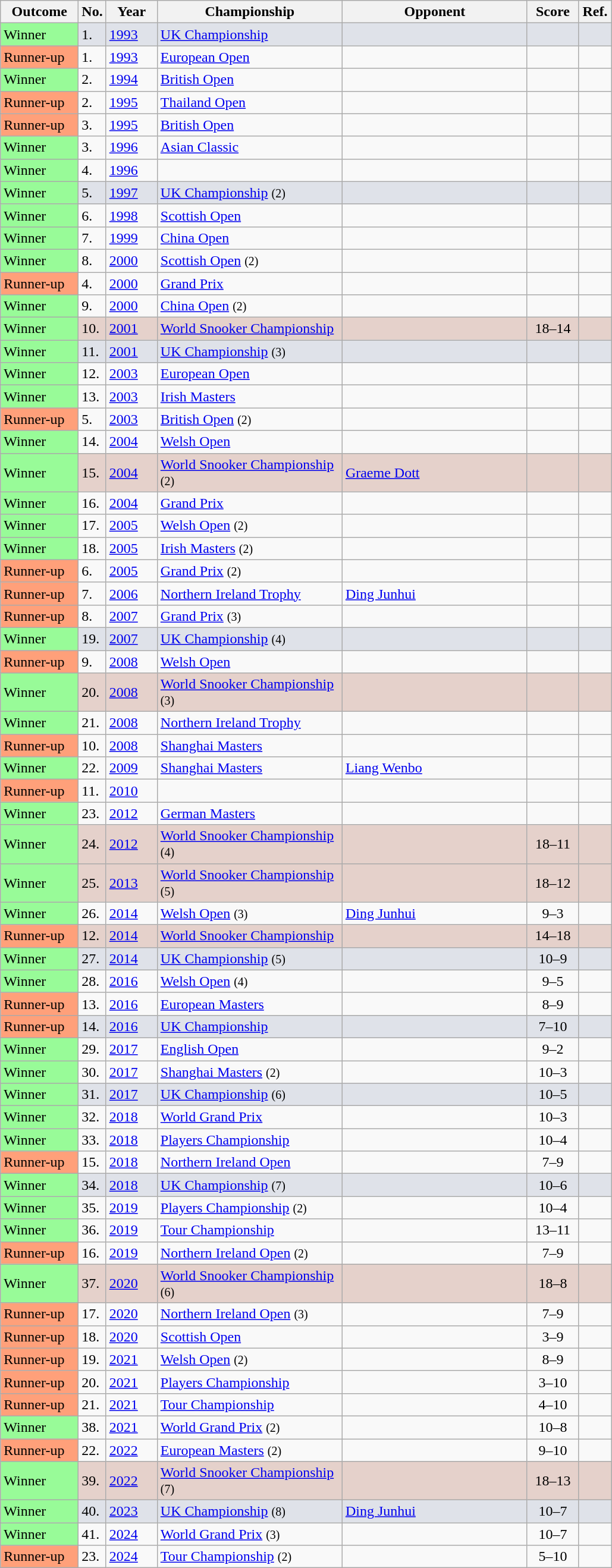<table class="wikitable sortable">
<tr>
<th scope="col" style="width:80px;">Outcome</th>
<th scope="col" style="width:20px;">No.</th>
<th scope="col" style="width:50px;">Year</th>
<th scope="col" style="width:200px;">Championship</th>
<th scope="col" style="width:200px;">Opponent</th>
<th scope="col" style="text-align:center; width:50px;">Score</th>
<th scope="col" style="width:30px;" class="unsortable">Ref.</th>
</tr>
<tr style="background:#DFE2E9;">
<td style="background:#98FB98">Winner</td>
<td>1.</td>
<td><a href='#'>1993</a></td>
<td><a href='#'>UK Championship</a></td>
<td> </td>
<td style="text-align:center;"></td>
<td style="text-align:center;"></td>
</tr>
<tr>
<td style="background:#ffa07a;">Runner-up</td>
<td>1.</td>
<td><a href='#'>1993</a></td>
<td><a href='#'>European Open</a></td>
<td> </td>
<td style="text-align:center;"></td>
<td style="text-align:center;"></td>
</tr>
<tr>
<td style="background:#98FB98">Winner</td>
<td>2.</td>
<td><a href='#'>1994</a></td>
<td><a href='#'>British Open</a></td>
<td> </td>
<td style="text-align:center;"></td>
<td style="text-align:center;"></td>
</tr>
<tr>
<td style="background:#ffa07a;">Runner-up</td>
<td>2.</td>
<td><a href='#'>1995</a></td>
<td><a href='#'>Thailand Open</a></td>
<td> </td>
<td style="text-align:center;"></td>
<td style="text-align:center;"></td>
</tr>
<tr>
<td style="background:#ffa07a;">Runner-up</td>
<td>3.</td>
<td><a href='#'>1995</a></td>
<td><a href='#'>British Open</a></td>
<td> </td>
<td style="text-align:center;"></td>
<td style="text-align:center;"></td>
</tr>
<tr>
<td style="background:#98FB98">Winner</td>
<td>3.</td>
<td><a href='#'>1996</a></td>
<td><a href='#'>Asian Classic</a></td>
<td> </td>
<td style="text-align:center;"></td>
<td style="text-align:center;"></td>
</tr>
<tr>
<td style="background:#98FB98">Winner</td>
<td>4.</td>
<td><a href='#'>1996</a></td>
<td></td>
<td> </td>
<td style="text-align:center;"></td>
<td style="text-align:center;"></td>
</tr>
<tr style="background:#DFE2E9;">
<td style="background:#98FB98">Winner</td>
<td>5.</td>
<td><a href='#'>1997</a></td>
<td><a href='#'>UK Championship</a> <small>(2)</small></td>
<td> </td>
<td style="text-align:center;"></td>
<td style="text-align:center;"></td>
</tr>
<tr>
<td style="background:#98FB98">Winner</td>
<td>6.</td>
<td><a href='#'>1998</a></td>
<td><a href='#'>Scottish Open</a></td>
<td> </td>
<td style="text-align:center;"></td>
<td style="text-align:center;"></td>
</tr>
<tr>
<td style="background:#98FB98">Winner</td>
<td>7.</td>
<td><a href='#'>1999</a></td>
<td><a href='#'>China Open</a></td>
<td> </td>
<td style="text-align:center;"></td>
<td style="text-align:center;"></td>
</tr>
<tr>
<td style="background:#98FB98">Winner</td>
<td>8.</td>
<td><a href='#'>2000</a></td>
<td><a href='#'>Scottish Open</a> <small>(2)</small></td>
<td> </td>
<td style="text-align:center;"></td>
<td style="text-align:center;"></td>
</tr>
<tr>
<td style="background:#ffa07a;">Runner-up</td>
<td>4.</td>
<td><a href='#'>2000</a></td>
<td><a href='#'>Grand Prix</a></td>
<td> </td>
<td style="text-align:center;"></td>
<td style="text-align:center;"></td>
</tr>
<tr>
<td style="background:#98FB98">Winner</td>
<td>9.</td>
<td><a href='#'>2000</a></td>
<td><a href='#'>China Open</a> <small>(2)</small></td>
<td> </td>
<td style="text-align:center;"></td>
<td style="text-align:center;"></td>
</tr>
<tr style="background:#E5D1CB;">
<td style="background:#98FB98">Winner</td>
<td>10.</td>
<td><a href='#'>2001</a></td>
<td><a href='#'>World Snooker Championship</a></td>
<td> </td>
<td style="text-align:center;">18–14</td>
<td style="text-align:center;"></td>
</tr>
<tr style="background:#DFE2E9;">
<td style="background:#98FB98">Winner</td>
<td>11.</td>
<td><a href='#'>2001</a></td>
<td><a href='#'>UK Championship</a> <small>(3)</small></td>
<td> </td>
<td style="text-align:center;"></td>
<td style="text-align:center;"></td>
</tr>
<tr>
<td style="background:#98FB98">Winner</td>
<td>12.</td>
<td><a href='#'>2003</a></td>
<td><a href='#'>European Open</a></td>
<td> </td>
<td style="text-align:center;"></td>
<td style="text-align:center;"></td>
</tr>
<tr>
<td style="background:#98FB98">Winner</td>
<td>13.</td>
<td><a href='#'>2003</a></td>
<td><a href='#'>Irish Masters</a></td>
<td> </td>
<td style="text-align:center;"></td>
<td style="text-align:center;"></td>
</tr>
<tr>
<td style="background:#ffa07a;">Runner-up</td>
<td>5.</td>
<td><a href='#'>2003</a></td>
<td><a href='#'>British Open</a> <small>(2)</small></td>
<td> </td>
<td style="text-align:center;"></td>
<td style="text-align:center;"></td>
</tr>
<tr>
<td style="background:#98FB98">Winner</td>
<td>14.</td>
<td><a href='#'>2004</a></td>
<td><a href='#'>Welsh Open</a></td>
<td> </td>
<td style="text-align:center;"></td>
<td style="text-align:center;"></td>
</tr>
<tr style="background:#E5D1CB;">
<td style="background:#98FB98">Winner</td>
<td>15.</td>
<td><a href='#'>2004</a></td>
<td><a href='#'>World Snooker Championship</a> <small>(2)</small></td>
<td> <a href='#'>Graeme Dott</a></td>
<td style="text-align:center;"></td>
<td style="text-align:center;"></td>
</tr>
<tr>
<td style="background:#98FB98">Winner</td>
<td>16.</td>
<td><a href='#'>2004</a></td>
<td><a href='#'>Grand Prix</a></td>
<td> </td>
<td style="text-align:center;"></td>
<td style="text-align:center;"></td>
</tr>
<tr>
<td style="background:#98FB98">Winner</td>
<td>17.</td>
<td><a href='#'>2005</a></td>
<td><a href='#'>Welsh Open</a> <small>(2)</small></td>
<td> </td>
<td style="text-align:center;"></td>
<td style="text-align:center;"></td>
</tr>
<tr>
<td style="background:#98FB98">Winner</td>
<td>18.</td>
<td><a href='#'>2005</a></td>
<td><a href='#'>Irish Masters</a> <small>(2)</small></td>
<td> </td>
<td style="text-align:center;"></td>
<td style="text-align:center;"></td>
</tr>
<tr>
<td style="background:#ffa07a;">Runner-up</td>
<td>6.</td>
<td><a href='#'>2005</a></td>
<td><a href='#'>Grand Prix</a> <small>(2)</small></td>
<td> </td>
<td style="text-align:center;"></td>
<td style="text-align:center;"></td>
</tr>
<tr>
<td style="background:#ffa07a;">Runner-up</td>
<td>7.</td>
<td><a href='#'>2006</a></td>
<td><a href='#'>Northern Ireland Trophy</a></td>
<td> <a href='#'>Ding Junhui</a></td>
<td style="text-align:center;"></td>
<td style="text-align:center;"></td>
</tr>
<tr>
<td style="background:#ffa07a;">Runner-up</td>
<td>8.</td>
<td><a href='#'>2007</a></td>
<td><a href='#'>Grand Prix</a> <small>(3)</small></td>
<td> </td>
<td style="text-align:center;"></td>
<td style="text-align:center;"></td>
</tr>
<tr style="background:#DFE2E9;">
<td style="background:#98FB98">Winner</td>
<td>19.</td>
<td><a href='#'>2007</a></td>
<td><a href='#'>UK Championship</a> <small>(4)</small></td>
<td> </td>
<td style="text-align:center;"></td>
<td style="text-align:center;"></td>
</tr>
<tr>
<td style="background:#ffa07a;">Runner-up</td>
<td>9.</td>
<td><a href='#'>2008</a></td>
<td><a href='#'>Welsh Open</a></td>
<td> </td>
<td style="text-align:center;"></td>
<td style="text-align:center;"></td>
</tr>
<tr style="background:#E5D1CB;">
<td style="background:#98FB98">Winner</td>
<td>20.</td>
<td><a href='#'>2008</a></td>
<td><a href='#'>World Snooker Championship</a> <small>(3)</small></td>
<td> </td>
<td style="text-align:center;"></td>
<td style="text-align:center;"></td>
</tr>
<tr>
<td style="background:#98FB98">Winner</td>
<td>21.</td>
<td><a href='#'>2008</a></td>
<td><a href='#'>Northern Ireland Trophy</a></td>
<td> </td>
<td style="text-align:center;"></td>
<td style="text-align:center;"></td>
</tr>
<tr>
<td style="background:#ffa07a;">Runner-up</td>
<td>10.</td>
<td><a href='#'>2008</a></td>
<td><a href='#'>Shanghai Masters</a></td>
<td> </td>
<td style="text-align:center;"></td>
<td style="text-align:center;"></td>
</tr>
<tr>
<td style="background:#98FB98">Winner</td>
<td>22.</td>
<td><a href='#'>2009</a></td>
<td><a href='#'>Shanghai Masters</a></td>
<td> <a href='#'>Liang Wenbo</a></td>
<td style="text-align:center;"></td>
<td style="text-align:center;"></td>
</tr>
<tr>
<td style="background:#ffa07a;">Runner-up</td>
<td>11.</td>
<td><a href='#'>2010</a></td>
<td></td>
<td> </td>
<td style="text-align:center;"></td>
<td style="text-align:center;"></td>
</tr>
<tr>
<td style="background:#98FB98">Winner</td>
<td>23.</td>
<td><a href='#'>2012</a></td>
<td><a href='#'>German Masters</a> <small></small></td>
<td> </td>
<td style="text-align:center;"></td>
<td style="text-align:center;"></td>
</tr>
<tr style="background:#E5D1CB;">
<td style="background:#98FB98">Winner</td>
<td>24.</td>
<td><a href='#'>2012</a></td>
<td><a href='#'>World Snooker Championship</a> <small>(4)</small></td>
<td> </td>
<td style="text-align:center;">18–11</td>
<td style="text-align:center;"></td>
</tr>
<tr style="background:#E5D1CB;">
<td style="background:#98FB98">Winner</td>
<td>25.</td>
<td><a href='#'>2013</a></td>
<td><a href='#'>World Snooker Championship</a> <small>(5)</small></td>
<td> </td>
<td style="text-align:center;">18–12</td>
<td style="text-align:center;"></td>
</tr>
<tr>
<td style="background:#98FB98">Winner</td>
<td>26.</td>
<td><a href='#'>2014</a></td>
<td><a href='#'>Welsh Open</a> <small>(3)</small></td>
<td> <a href='#'>Ding Junhui</a></td>
<td style="text-align:center;">9–3</td>
<td style="text-align:center;"></td>
</tr>
<tr style="background:#E5D1CB;">
<td style="background:#ffa07a;">Runner-up</td>
<td>12.</td>
<td><a href='#'>2014</a></td>
<td><a href='#'>World Snooker Championship</a></td>
<td> </td>
<td style="text-align:center;">14–18</td>
<td style="text-align:center;"></td>
</tr>
<tr style="background:#DFE2E9;">
<td style="background:#98FB98">Winner</td>
<td>27.</td>
<td><a href='#'>2014</a></td>
<td><a href='#'>UK Championship</a> <small>(5)</small></td>
<td> </td>
<td style="text-align:center;">10–9</td>
<td style="text-align:center;"></td>
</tr>
<tr>
<td style="background:#98FB98">Winner</td>
<td>28.</td>
<td><a href='#'>2016</a></td>
<td><a href='#'>Welsh Open</a> <small>(4)</small></td>
<td> </td>
<td style="text-align:center;">9–5</td>
<td style="text-align:center;"></td>
</tr>
<tr>
<td style="background:#ffa07a;">Runner-up</td>
<td>13.</td>
<td><a href='#'>2016</a></td>
<td><a href='#'>European Masters</a></td>
<td> </td>
<td style="text-align:center;">8–9</td>
<td style="text-align:center;"></td>
</tr>
<tr style="background:#DFE2E9;">
<td style="background:#ffa07a;">Runner-up</td>
<td>14.</td>
<td><a href='#'>2016</a></td>
<td><a href='#'>UK Championship</a></td>
<td> </td>
<td style="text-align:center;">7–10</td>
<td style="text-align:center;"></td>
</tr>
<tr>
<td style="background:#98FB98">Winner</td>
<td>29.</td>
<td><a href='#'>2017</a></td>
<td><a href='#'>English Open</a></td>
<td> </td>
<td style="text-align:center;">9–2</td>
<td style="text-align:center;"></td>
</tr>
<tr>
<td style="background:#98FB98">Winner</td>
<td>30.</td>
<td><a href='#'>2017</a></td>
<td><a href='#'>Shanghai Masters</a> <small>(2)</small></td>
<td> </td>
<td style="text-align:center;">10–3</td>
<td style="text-align:center;"></td>
</tr>
<tr style="background:#DFE2E9;">
<td style="background:#98FB98">Winner</td>
<td>31.</td>
<td><a href='#'>2017</a></td>
<td><a href='#'>UK Championship</a> <small>(6)</small></td>
<td> </td>
<td style="text-align:center;">10–5</td>
<td style="text-align:center;"></td>
</tr>
<tr>
<td style="background:#98FB98">Winner</td>
<td>32.</td>
<td><a href='#'>2018</a></td>
<td><a href='#'>World Grand Prix</a></td>
<td> </td>
<td style="text-align:center;">10–3</td>
<td style="text-align:center;"></td>
</tr>
<tr>
<td style="background:#98FB98">Winner</td>
<td>33.</td>
<td><a href='#'>2018</a></td>
<td><a href='#'>Players Championship</a></td>
<td> </td>
<td style="text-align:center;">10–4</td>
<td style="text-align:center;"></td>
</tr>
<tr>
<td style="background:#ffa07a;">Runner-up</td>
<td>15.</td>
<td><a href='#'>2018</a></td>
<td><a href='#'>Northern Ireland Open</a></td>
<td> </td>
<td style="text-align:center;">7–9</td>
<td style="text-align:center;"></td>
</tr>
<tr style="background:#DFE2E9;">
<td style="background:#98FB98">Winner</td>
<td>34.</td>
<td><a href='#'>2018</a></td>
<td><a href='#'>UK Championship</a> <small>(7)</small></td>
<td> </td>
<td style="text-align:center;">10–6</td>
<td style="text-align:center;"></td>
</tr>
<tr>
<td style="background:#98FB98">Winner</td>
<td>35.</td>
<td><a href='#'>2019</a></td>
<td><a href='#'>Players Championship</a> <small>(2)</small></td>
<td> </td>
<td style="text-align:center;">10–4</td>
<td style="text-align:center;"></td>
</tr>
<tr>
<td style="background:#98FB98">Winner</td>
<td>36.</td>
<td><a href='#'>2019</a></td>
<td><a href='#'>Tour Championship</a></td>
<td> </td>
<td style="text-align:center;">13–11</td>
<td style="text-align:center;"></td>
</tr>
<tr>
<td style="background:#ffa07a;">Runner-up</td>
<td>16.</td>
<td><a href='#'>2019</a></td>
<td><a href='#'>Northern Ireland Open</a> <small>(2)</small></td>
<td> </td>
<td style="text-align:center;">7–9</td>
<td style="text-align:center;"></td>
</tr>
<tr style="background:#E5D1CB;">
<td style="background:#98FB98">Winner</td>
<td>37.</td>
<td><a href='#'>2020</a></td>
<td><a href='#'>World Snooker Championship</a> <small>(6)</small></td>
<td> </td>
<td style="text-align:center;">18–8</td>
<td style="text-align:center;"></td>
</tr>
<tr>
<td style="background:#ffa07a;">Runner-up</td>
<td>17.</td>
<td><a href='#'>2020</a></td>
<td><a href='#'>Northern Ireland Open</a> <small>(3)</small></td>
<td> </td>
<td style="text-align:center;">7–9</td>
<td style="text-align:center;"></td>
</tr>
<tr>
<td style="background:#ffa07a;">Runner-up</td>
<td>18.</td>
<td><a href='#'>2020</a></td>
<td><a href='#'>Scottish Open</a></td>
<td> </td>
<td style="text-align:center;">3–9</td>
<td style="text-align:center;"></td>
</tr>
<tr>
<td style="background:#ffa07a;">Runner-up</td>
<td>19.</td>
<td><a href='#'>2021</a></td>
<td><a href='#'>Welsh Open</a> <small>(2)</small></td>
<td> </td>
<td style="text-align:center;">8–9</td>
<td style="text-align:center;"></td>
</tr>
<tr>
<td style="background:#ffa07a;">Runner-up</td>
<td>20.</td>
<td><a href='#'>2021</a></td>
<td><a href='#'>Players Championship</a></td>
<td> </td>
<td style="text-align:center;">3–10</td>
<td style="text-align:center;"></td>
</tr>
<tr>
<td style="background:#ffa07a;">Runner-up</td>
<td>21.</td>
<td><a href='#'>2021</a></td>
<td><a href='#'>Tour Championship</a></td>
<td> </td>
<td style="text-align:center;">4–10</td>
<td style="text-align:center;"></td>
</tr>
<tr>
<td style="background:#98FB98">Winner</td>
<td>38.</td>
<td><a href='#'>2021</a></td>
<td><a href='#'>World Grand Prix</a> <small>(2)</small></td>
<td> </td>
<td style="text-align:center;">10–8</td>
<td style="text-align:center;"></td>
</tr>
<tr>
<td style="background:#ffa07a;">Runner-up</td>
<td>22.</td>
<td><a href='#'>2022</a></td>
<td><a href='#'>European Masters</a> <small>(2)</small></td>
<td> </td>
<td style="text-align:center;">9–10</td>
<td style="text-align:center;"></td>
</tr>
<tr style="background:#E5D1CB;">
<td style="background:#98FB98">Winner</td>
<td>39.</td>
<td><a href='#'>2022</a></td>
<td><a href='#'>World Snooker Championship</a> <small>(7)</small></td>
<td> </td>
<td style="text-align:center;">18–13</td>
<td style="text-align:center;"></td>
</tr>
<tr style="background:#DFE2E9;">
<td style="background:#98FB98">Winner</td>
<td>40.</td>
<td><a href='#'>2023</a></td>
<td><a href='#'>UK Championship</a> <small>(8)</small></td>
<td> <a href='#'>Ding Junhui</a></td>
<td style="text-align:center;">10–7</td>
<td style="text-align:center;"></td>
</tr>
<tr>
<td style="background:#98FB98">Winner</td>
<td>41.</td>
<td><a href='#'>2024</a></td>
<td><a href='#'>World Grand Prix</a> <small>(3)</small></td>
<td> </td>
<td style="text-align:center;">10–7</td>
<td style="text-align:center;"></td>
</tr>
<tr>
<td style="background:#ffa07a;">Runner-up</td>
<td>23.</td>
<td><a href='#'>2024</a></td>
<td><a href='#'>Tour Championship</a> <small>(2)</small></td>
<td> </td>
<td style="text-align:center;">5–10</td>
<td style="text-align:center;"></td>
</tr>
</table>
